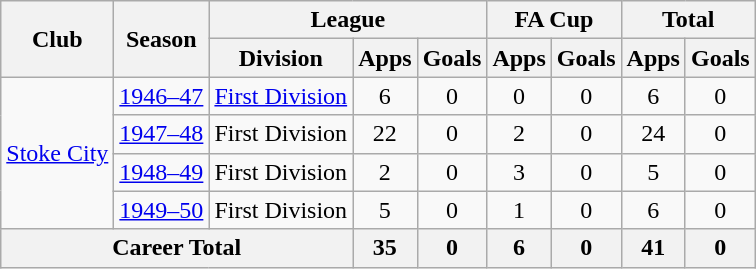<table class="wikitable" style="text-align: center;">
<tr>
<th rowspan="2">Club</th>
<th rowspan="2">Season</th>
<th colspan="3">League</th>
<th colspan="2">FA Cup</th>
<th colspan="2">Total</th>
</tr>
<tr>
<th>Division</th>
<th>Apps</th>
<th>Goals</th>
<th>Apps</th>
<th>Goals</th>
<th>Apps</th>
<th>Goals</th>
</tr>
<tr>
<td rowspan="4"><a href='#'>Stoke City</a></td>
<td><a href='#'>1946–47</a></td>
<td><a href='#'>First Division</a></td>
<td>6</td>
<td>0</td>
<td>0</td>
<td>0</td>
<td>6</td>
<td>0</td>
</tr>
<tr>
<td><a href='#'>1947–48</a></td>
<td>First Division</td>
<td>22</td>
<td>0</td>
<td>2</td>
<td>0</td>
<td>24</td>
<td>0</td>
</tr>
<tr>
<td><a href='#'>1948–49</a></td>
<td>First Division</td>
<td>2</td>
<td>0</td>
<td>3</td>
<td>0</td>
<td>5</td>
<td>0</td>
</tr>
<tr>
<td><a href='#'>1949–50</a></td>
<td>First Division</td>
<td>5</td>
<td>0</td>
<td>1</td>
<td>0</td>
<td>6</td>
<td>0</td>
</tr>
<tr>
<th colspan=3>Career Total</th>
<th>35</th>
<th>0</th>
<th>6</th>
<th>0</th>
<th>41</th>
<th>0</th>
</tr>
</table>
